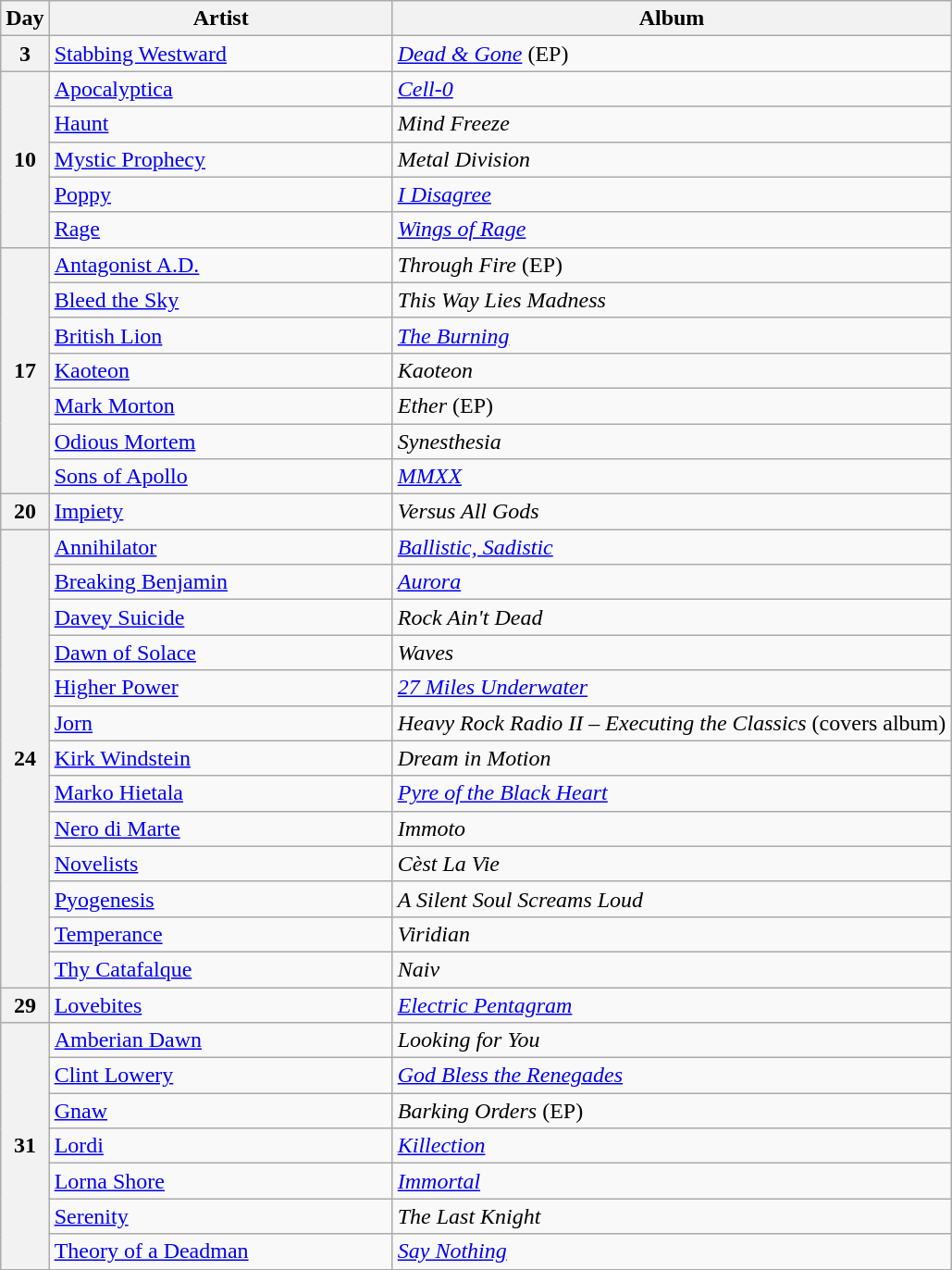<table class="wikitable" id="table_January">
<tr>
<th scope="col">Day</th>
<th scope="col" style="width:15em;">Artist</th>
<th scope="col">Album</th>
</tr>
<tr>
<th scope="row">3</th>
<td><a href='#'>Stabbing Westward</a></td>
<td><em><a href='#'>Dead & Gone</a></em> (EP)</td>
</tr>
<tr>
<th scope="row" rowspan="5">10</th>
<td><a href='#'>Apocalyptica</a></td>
<td><em><a href='#'>Cell-0</a></em></td>
</tr>
<tr>
<td><a href='#'>Haunt</a></td>
<td><em>Mind Freeze</em></td>
</tr>
<tr>
<td><a href='#'>Mystic Prophecy</a></td>
<td><em>Metal Division</em></td>
</tr>
<tr>
<td><a href='#'>Poppy</a></td>
<td><em><a href='#'>I Disagree</a></em></td>
</tr>
<tr>
<td><a href='#'>Rage</a></td>
<td><em><a href='#'>Wings of Rage</a></em></td>
</tr>
<tr>
<th scope="row" rowspan="7">17</th>
<td><a href='#'>Antagonist A.D.</a></td>
<td><em>Through Fire</em> (EP)</td>
</tr>
<tr>
<td><a href='#'>Bleed the Sky</a></td>
<td><em>This Way Lies Madness</em></td>
</tr>
<tr>
<td><a href='#'>British Lion</a></td>
<td><em><a href='#'>The Burning</a></em></td>
</tr>
<tr>
<td><a href='#'>Kaoteon</a></td>
<td><em>Kaoteon</em></td>
</tr>
<tr>
<td><a href='#'>Mark Morton</a></td>
<td><em>Ether</em> (EP)</td>
</tr>
<tr>
<td><a href='#'>Odious Mortem</a></td>
<td><em>Synesthesia</em></td>
</tr>
<tr>
<td><a href='#'>Sons of Apollo</a></td>
<td><em><a href='#'>MMXX</a></em></td>
</tr>
<tr>
<th scope="row">20</th>
<td><a href='#'>Impiety</a></td>
<td><em>Versus All Gods</em></td>
</tr>
<tr>
<th scope="row" rowspan="13">24</th>
<td><a href='#'>Annihilator</a></td>
<td><em><a href='#'>Ballistic, Sadistic</a></em></td>
</tr>
<tr>
<td><a href='#'>Breaking Benjamin</a></td>
<td><em><a href='#'>Aurora</a></em></td>
</tr>
<tr>
<td><a href='#'>Davey Suicide</a></td>
<td><em>Rock Ain't Dead</em></td>
</tr>
<tr>
<td><a href='#'>Dawn of Solace</a></td>
<td><em>Waves</em></td>
</tr>
<tr>
<td><a href='#'>Higher Power</a></td>
<td><em><a href='#'>27 Miles Underwater</a></em></td>
</tr>
<tr>
<td><a href='#'>Jorn</a></td>
<td><em>Heavy Rock Radio II – Executing the Classics</em> (covers album)</td>
</tr>
<tr>
<td><a href='#'>Kirk Windstein</a></td>
<td><em>Dream in Motion</em></td>
</tr>
<tr>
<td><a href='#'>Marko Hietala</a></td>
<td><em><a href='#'>Pyre of the Black Heart</a></em></td>
</tr>
<tr>
<td><a href='#'>Nero di Marte</a></td>
<td><em>Immoto</em></td>
</tr>
<tr>
<td><a href='#'>Novelists</a></td>
<td><em>Cèst La Vie</em></td>
</tr>
<tr>
<td><a href='#'>Pyogenesis</a></td>
<td><em>A Silent Soul Screams Loud</em></td>
</tr>
<tr>
<td><a href='#'>Temperance</a></td>
<td><em>Viridian</em></td>
</tr>
<tr>
<td><a href='#'>Thy Catafalque</a></td>
<td><em>Naiv</em></td>
</tr>
<tr>
<th scope="row">29</th>
<td><a href='#'>Lovebites</a></td>
<td><em><a href='#'>Electric Pentagram</a></em></td>
</tr>
<tr>
<th scope="row" rowspan="7">31</th>
<td><a href='#'>Amberian Dawn</a></td>
<td><em>Looking for You</em></td>
</tr>
<tr>
<td><a href='#'>Clint Lowery</a></td>
<td><em><a href='#'>God Bless the Renegades</a></em></td>
</tr>
<tr>
<td><a href='#'>Gnaw</a></td>
<td><em>Barking Orders</em> (EP)</td>
</tr>
<tr>
<td><a href='#'>Lordi</a></td>
<td><em><a href='#'>Killection</a></em></td>
</tr>
<tr>
<td><a href='#'>Lorna Shore</a></td>
<td><em><a href='#'>Immortal</a></em></td>
</tr>
<tr>
<td><a href='#'>Serenity</a></td>
<td><em>The Last Knight</em></td>
</tr>
<tr>
<td><a href='#'>Theory of a Deadman</a></td>
<td><em><a href='#'>Say Nothing</a></em></td>
</tr>
</table>
